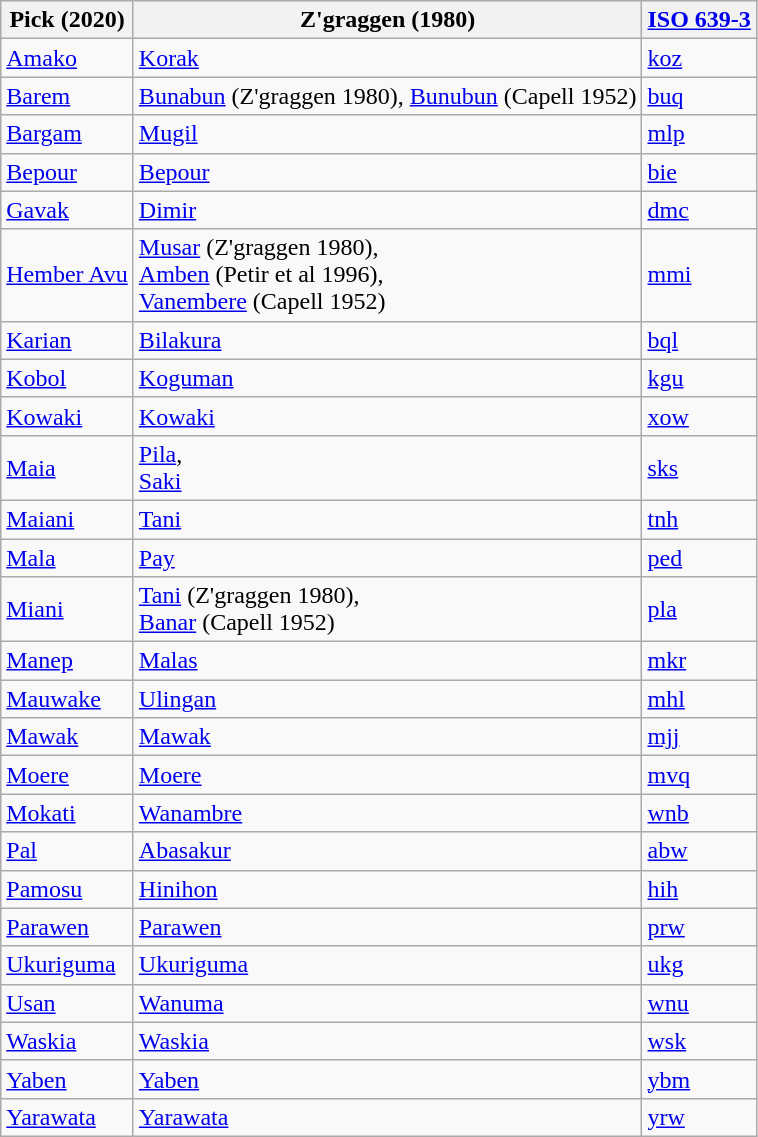<table class="wikitable sortable">
<tr>
<th>Pick (2020)</th>
<th>Z'graggen (1980)</th>
<th><a href='#'>ISO 639-3</a></th>
</tr>
<tr>
<td><a href='#'>Amako</a></td>
<td><a href='#'>Korak</a></td>
<td><a href='#'>koz</a></td>
</tr>
<tr>
<td><a href='#'>Barem</a></td>
<td><a href='#'>Bunabun</a> (Z'graggen 1980), <a href='#'>Bunubun</a> (Capell 1952)</td>
<td><a href='#'>buq</a></td>
</tr>
<tr>
<td><a href='#'>Bargam</a></td>
<td><a href='#'>Mugil</a></td>
<td><a href='#'>mlp</a></td>
</tr>
<tr>
<td><a href='#'>Bepour</a></td>
<td><a href='#'>Bepour</a></td>
<td><a href='#'>bie</a></td>
</tr>
<tr>
<td><a href='#'>Gavak</a></td>
<td><a href='#'>Dimir</a></td>
<td><a href='#'>dmc</a></td>
</tr>
<tr>
<td><a href='#'>Hember Avu</a></td>
<td><a href='#'>Musar</a> (Z'graggen 1980),<br><a href='#'>Amben</a> (Petir et al 1996),<br><a href='#'>Vanembere</a> (Capell 1952)</td>
<td><a href='#'>mmi</a></td>
</tr>
<tr>
<td><a href='#'>Karian</a></td>
<td><a href='#'>Bilakura</a></td>
<td><a href='#'>bql</a></td>
</tr>
<tr>
<td><a href='#'>Kobol</a></td>
<td><a href='#'>Koguman</a></td>
<td><a href='#'>kgu</a></td>
</tr>
<tr>
<td><a href='#'>Kowaki</a></td>
<td><a href='#'>Kowaki</a></td>
<td><a href='#'>xow</a></td>
</tr>
<tr>
<td><a href='#'>Maia</a></td>
<td><a href='#'>Pila</a>,<br><a href='#'>Saki</a></td>
<td><a href='#'>sks</a></td>
</tr>
<tr>
<td><a href='#'>Maiani</a></td>
<td><a href='#'>Tani</a></td>
<td><a href='#'>tnh</a></td>
</tr>
<tr>
<td><a href='#'>Mala</a></td>
<td><a href='#'>Pay</a></td>
<td><a href='#'>ped</a></td>
</tr>
<tr>
<td><a href='#'>Miani</a></td>
<td><a href='#'>Tani</a> (Z'graggen 1980),<br><a href='#'>Banar</a> (Capell 1952)</td>
<td><a href='#'>pla</a></td>
</tr>
<tr>
<td><a href='#'>Manep</a></td>
<td><a href='#'>Malas</a></td>
<td><a href='#'>mkr</a></td>
</tr>
<tr>
<td><a href='#'>Mauwake</a></td>
<td><a href='#'>Ulingan</a></td>
<td><a href='#'>mhl</a></td>
</tr>
<tr>
<td><a href='#'>Mawak</a></td>
<td><a href='#'>Mawak</a></td>
<td><a href='#'>mjj</a></td>
</tr>
<tr>
<td><a href='#'>Moere</a></td>
<td><a href='#'>Moere</a></td>
<td><a href='#'>mvq</a></td>
</tr>
<tr>
<td><a href='#'>Mokati</a></td>
<td><a href='#'>Wanambre</a></td>
<td><a href='#'>wnb</a></td>
</tr>
<tr>
<td><a href='#'>Pal</a></td>
<td><a href='#'>Abasakur</a></td>
<td><a href='#'>abw</a></td>
</tr>
<tr>
<td><a href='#'>Pamosu</a></td>
<td><a href='#'>Hinihon</a></td>
<td><a href='#'>hih</a></td>
</tr>
<tr>
<td><a href='#'>Parawen</a></td>
<td><a href='#'>Parawen</a></td>
<td><a href='#'>prw</a></td>
</tr>
<tr>
<td><a href='#'>Ukuriguma</a></td>
<td><a href='#'>Ukuriguma</a></td>
<td><a href='#'>ukg</a></td>
</tr>
<tr>
<td><a href='#'>Usan</a></td>
<td><a href='#'>Wanuma</a></td>
<td><a href='#'>wnu</a></td>
</tr>
<tr>
<td><a href='#'>Waskia</a></td>
<td><a href='#'>Waskia</a></td>
<td><a href='#'>wsk</a></td>
</tr>
<tr>
<td><a href='#'>Yaben</a></td>
<td><a href='#'>Yaben</a></td>
<td><a href='#'>ybm</a></td>
</tr>
<tr>
<td><a href='#'>Yarawata</a></td>
<td><a href='#'>Yarawata</a></td>
<td><a href='#'>yrw</a></td>
</tr>
</table>
